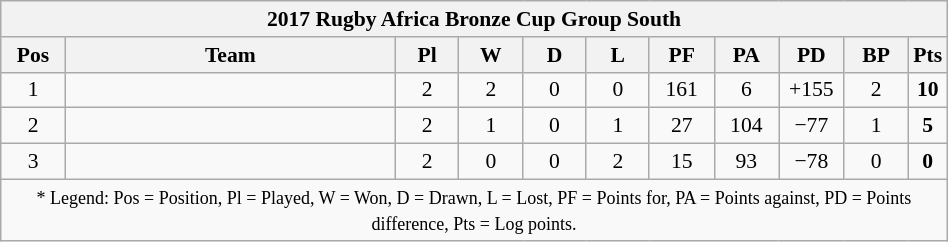<table class="wikitable" style="text-align:center; font-size:90%; width:50%;">
<tr>
<th colspan="100%" cellpadding="0" cellspacing="0"><strong>2017 Rugby Africa Bronze Cup Group South</strong></th>
</tr>
<tr>
<th style="width:7%;">Pos</th>
<th style="width:37%;">Team</th>
<th style="width:7%;">Pl</th>
<th style="width:7%;">W</th>
<th style="width:7%;">D</th>
<th style="width:7%;">L</th>
<th style="width:7%;">PF</th>
<th style="width:7%;">PA</th>
<th style="width:7%;">PD</th>
<th style="width:7%;">BP</th>
<th style="width:7%;">Pts<br></th>
</tr>
<tr>
<td>1</td>
<td align=left></td>
<td>2</td>
<td>2</td>
<td>0</td>
<td>0</td>
<td>161</td>
<td>6</td>
<td>+155</td>
<td>2</td>
<td><strong>10</strong></td>
</tr>
<tr>
<td>2</td>
<td align=left></td>
<td>2</td>
<td>1</td>
<td>0</td>
<td>1</td>
<td>27</td>
<td>104</td>
<td>−77</td>
<td>1</td>
<td><strong>5</strong></td>
</tr>
<tr>
<td>3</td>
<td align=left></td>
<td>2</td>
<td>0</td>
<td>0</td>
<td>2</td>
<td>15</td>
<td>93</td>
<td>−78</td>
<td>0</td>
<td><strong>0</strong></td>
</tr>
<tr>
<td colspan="100%" style="border:0px"><small>* Legend: Pos = Position, Pl = Played, W = Won, D = Drawn, L = Lost, PF = Points for, PA = Points against, PD = Points difference, Pts = Log points.</small></td>
</tr>
</table>
